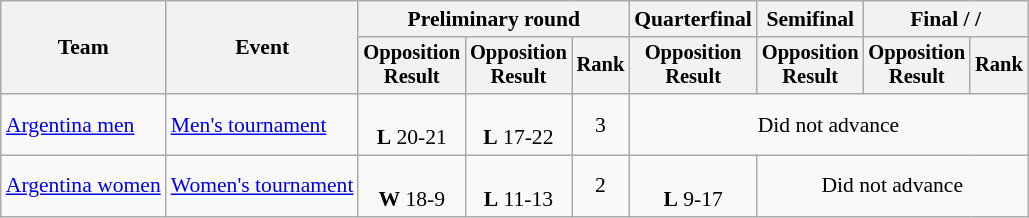<table class=wikitable style=font-size:90%;text-align:center>
<tr>
<th rowspan=2>Team</th>
<th rowspan=2>Event</th>
<th colspan=3>Preliminary round</th>
<th>Quarterfinal</th>
<th>Semifinal</th>
<th colspan=2>Final /  / </th>
</tr>
<tr style=font-size:95%>
<th>Opposition<br>Result</th>
<th>Opposition<br>Result</th>
<th>Rank</th>
<th>Opposition<br>Result</th>
<th>Opposition<br>Result</th>
<th>Opposition<br>Result</th>
<th>Rank</th>
</tr>
<tr>
<td align=left><a href='#'>Argentina men</a></td>
<td align=left><a href='#'>Men's tournament</a></td>
<td><br><strong>L</strong> 20-21</td>
<td><br><strong>L</strong> 17-22</td>
<td>3</td>
<td colspan=4>Did not advance</td>
</tr>
<tr>
<td align=left><a href='#'>Argentina women</a></td>
<td align=left><a href='#'>Women's tournament</a></td>
<td><br><strong>W</strong> 18-9</td>
<td><br><strong>L</strong> 11-13</td>
<td>2</td>
<td><br><strong>L</strong> 9-17</td>
<td colspan=3>Did not advance</td>
</tr>
</table>
